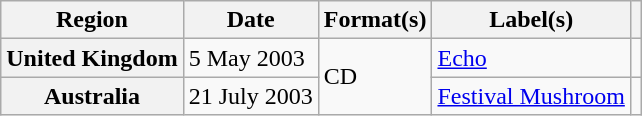<table class="wikitable plainrowheaders">
<tr>
<th scope="col">Region</th>
<th scope="col">Date</th>
<th scope="col">Format(s)</th>
<th scope="col">Label(s)</th>
<th scope="col"></th>
</tr>
<tr>
<th scope="row">United Kingdom</th>
<td>5 May 2003</td>
<td rowspan="2">CD</td>
<td><a href='#'>Echo</a></td>
<td></td>
</tr>
<tr>
<th scope="row">Australia</th>
<td>21 July 2003</td>
<td><a href='#'>Festival Mushroom</a></td>
<td></td>
</tr>
</table>
